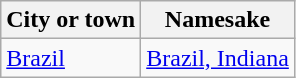<table class="wikitable">
<tr>
<th>City or town</th>
<th>Namesake</th>
</tr>
<tr>
<td><a href='#'>Brazil</a></td>
<td><a href='#'>Brazil, Indiana</a></td>
</tr>
</table>
